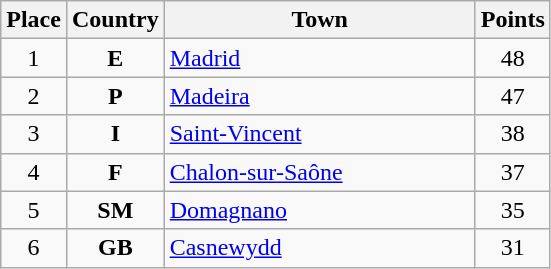<table class="wikitable" style="text-align;">
<tr>
<th width="25">Place</th>
<th width="25">Country</th>
<th width="200">Town</th>
<th width="25">Points</th>
</tr>
<tr>
<td align="center">1</td>
<td align="center"><strong>E</strong></td>
<td align="left"><a href='#'>Madrid</a></td>
<td align="center">48</td>
</tr>
<tr>
<td align="center">2</td>
<td align="center"><strong>P</strong></td>
<td align="left"><a href='#'>Madeira</a></td>
<td align="center">47</td>
</tr>
<tr>
<td align="center">3</td>
<td align="center"><strong>I</strong></td>
<td align="left"><a href='#'>Saint-Vincent</a></td>
<td align="center">38</td>
</tr>
<tr>
<td align="center">4</td>
<td align="center"><strong>F</strong></td>
<td align="left"><a href='#'>Chalon-sur-Saône</a></td>
<td align="center">37</td>
</tr>
<tr>
<td align="center">5</td>
<td align="center"><strong>SM</strong></td>
<td align="left"><a href='#'>Domagnano</a></td>
<td align="center">35</td>
</tr>
<tr>
<td align="center">6</td>
<td align="center"><strong>GB</strong></td>
<td align="left"><a href='#'>Casnewydd</a></td>
<td align="center">31</td>
</tr>
</table>
